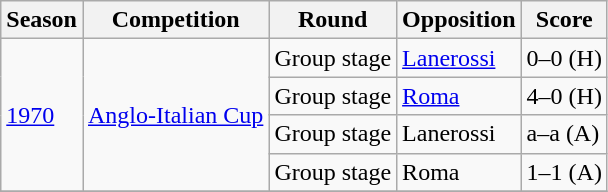<table class="wikitable">
<tr>
<th>Season</th>
<th>Competition</th>
<th>Round</th>
<th>Opposition</th>
<th>Score</th>
</tr>
<tr>
<td rowspan="4"><a href='#'>1970</a></td>
<td rowspan="4"><a href='#'>Anglo-Italian Cup</a></td>
<td>Group stage</td>
<td> <a href='#'>Lanerossi</a></td>
<td>0–0 (H)</td>
</tr>
<tr>
<td>Group stage</td>
<td> <a href='#'>Roma</a></td>
<td>4–0 (H)</td>
</tr>
<tr>
<td>Group stage</td>
<td> Lanerossi</td>
<td>a–a (A)</td>
</tr>
<tr>
<td>Group stage</td>
<td> Roma</td>
<td>1–1 (A)</td>
</tr>
<tr>
</tr>
</table>
